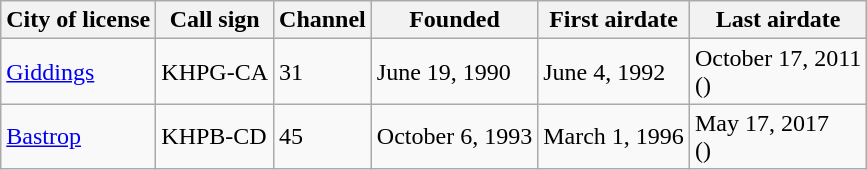<table class="wikitable">
<tr>
<th>City of license</th>
<th>Call sign</th>
<th>Channel</th>
<th>Founded</th>
<th>First airdate</th>
<th>Last airdate</th>
</tr>
<tr>
<td><a href='#'>Giddings</a></td>
<td>KHPG-CA</td>
<td>31</td>
<td>June 19, 1990</td>
<td>June 4, 1992</td>
<td>October 17, 2011<br>()</td>
</tr>
<tr>
<td><a href='#'>Bastrop</a></td>
<td>KHPB-CD</td>
<td>45</td>
<td>October 6, 1993</td>
<td>March 1, 1996</td>
<td>May 17, 2017<br>()</td>
</tr>
</table>
